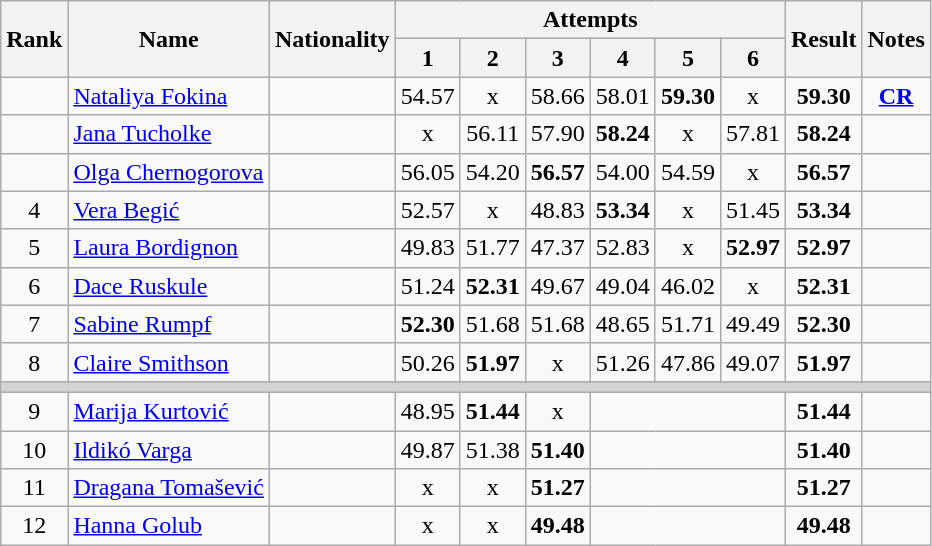<table class="wikitable sortable" style="text-align:center">
<tr>
<th rowspan=2>Rank</th>
<th rowspan=2>Name</th>
<th rowspan=2>Nationality</th>
<th colspan=6>Attempts</th>
<th rowspan=2>Result</th>
<th rowspan=2>Notes</th>
</tr>
<tr>
<th>1</th>
<th>2</th>
<th>3</th>
<th>4</th>
<th>5</th>
<th>6</th>
</tr>
<tr>
<td></td>
<td align=left><a href='#'>Nataliya Fokina</a></td>
<td align=left></td>
<td>54.57</td>
<td>x</td>
<td>58.66</td>
<td>58.01</td>
<td><strong>59.30</strong></td>
<td>x</td>
<td><strong>59.30</strong></td>
<td><strong><a href='#'>CR</a></strong></td>
</tr>
<tr>
<td></td>
<td align=left><a href='#'>Jana Tucholke</a></td>
<td align=left></td>
<td>x</td>
<td>56.11</td>
<td>57.90</td>
<td><strong>58.24</strong></td>
<td>x</td>
<td>57.81</td>
<td><strong>58.24</strong></td>
<td></td>
</tr>
<tr>
<td></td>
<td align=left><a href='#'>Olga Chernogorova</a></td>
<td align=left></td>
<td>56.05</td>
<td>54.20</td>
<td><strong>56.57</strong></td>
<td>54.00</td>
<td>54.59</td>
<td>x</td>
<td><strong>56.57</strong></td>
<td></td>
</tr>
<tr>
<td>4</td>
<td align=left><a href='#'>Vera Begić</a></td>
<td align=left></td>
<td>52.57</td>
<td>x</td>
<td>48.83</td>
<td><strong>53.34</strong></td>
<td>x</td>
<td>51.45</td>
<td><strong>53.34</strong></td>
<td></td>
</tr>
<tr>
<td>5</td>
<td align=left><a href='#'>Laura Bordignon</a></td>
<td align=left></td>
<td>49.83</td>
<td>51.77</td>
<td>47.37</td>
<td>52.83</td>
<td>x</td>
<td><strong>52.97</strong></td>
<td><strong>52.97</strong></td>
<td></td>
</tr>
<tr>
<td>6</td>
<td align=left><a href='#'>Dace Ruskule</a></td>
<td align=left></td>
<td>51.24</td>
<td><strong>52.31</strong></td>
<td>49.67</td>
<td>49.04</td>
<td>46.02</td>
<td>x</td>
<td><strong>52.31</strong></td>
<td></td>
</tr>
<tr>
<td>7</td>
<td align=left><a href='#'>Sabine Rumpf</a></td>
<td align=left></td>
<td><strong>52.30</strong></td>
<td>51.68</td>
<td>51.68</td>
<td>48.65</td>
<td>51.71</td>
<td>49.49</td>
<td><strong>52.30</strong></td>
<td></td>
</tr>
<tr>
<td>8</td>
<td align=left><a href='#'>Claire Smithson</a></td>
<td align=left></td>
<td>50.26</td>
<td><strong>51.97</strong></td>
<td>x</td>
<td>51.26</td>
<td>47.86</td>
<td>49.07</td>
<td><strong>51.97</strong></td>
<td></td>
</tr>
<tr>
<td colspan=11 bgcolor=lightgray></td>
</tr>
<tr>
<td>9</td>
<td align=left><a href='#'>Marija Kurtović</a></td>
<td align=left></td>
<td>48.95</td>
<td><strong>51.44</strong></td>
<td>x</td>
<td colspan=3></td>
<td><strong>51.44</strong></td>
<td></td>
</tr>
<tr>
<td>10</td>
<td align=left><a href='#'>Ildikó Varga</a></td>
<td align=left></td>
<td>49.87</td>
<td>51.38</td>
<td><strong>51.40</strong></td>
<td colspan=3></td>
<td><strong>51.40</strong></td>
<td></td>
</tr>
<tr>
<td>11</td>
<td align=left><a href='#'>Dragana Tomašević</a></td>
<td align=left></td>
<td>x</td>
<td>x</td>
<td><strong>51.27</strong></td>
<td colspan=3></td>
<td><strong>51.27</strong></td>
<td></td>
</tr>
<tr>
<td>12</td>
<td align=left><a href='#'>Hanna Golub</a></td>
<td align=left></td>
<td>x</td>
<td>x</td>
<td><strong>49.48</strong></td>
<td colspan=3></td>
<td><strong>49.48</strong></td>
<td></td>
</tr>
</table>
